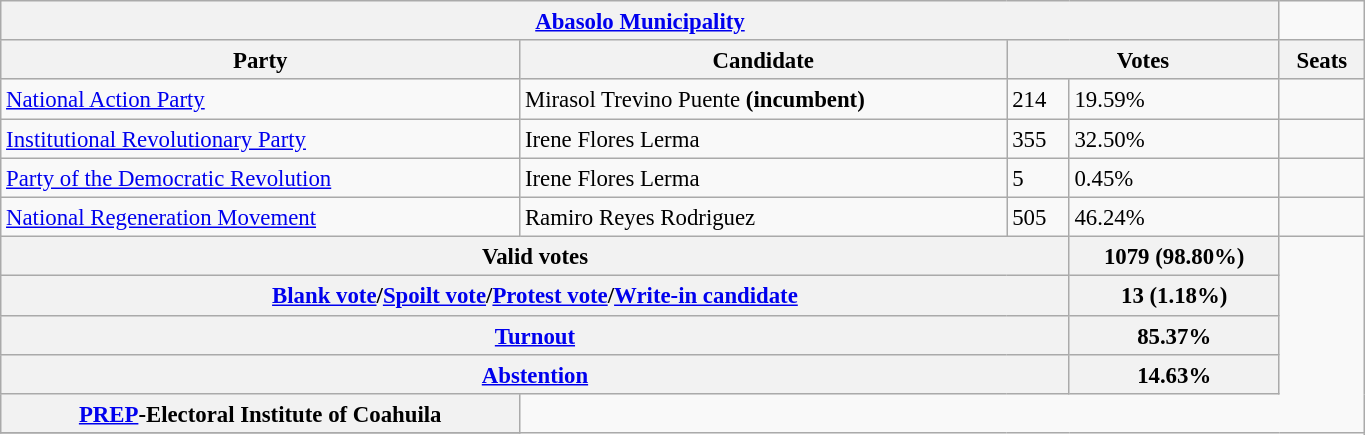<table class="wikitable collapsible collapsed" style="font-size:95%; width:72%; line-height:126%; margin-bottom:0">
<tr>
<th Colspan = 4><strong><a href='#'>Abasolo Municipality</a></strong></th>
</tr>
<tr style="background:#efefef;">
<th Colspan = 1><strong>Party</strong></th>
<th Colspan = 1><strong>Candidate</strong></th>
<th Colspan = 2><strong>Votes</strong></th>
<th Colspan = 1><strong>Seats</strong></th>
</tr>
<tr>
<td> <a href='#'>National Action Party</a></td>
<td>Mirasol Trevino Puente <strong>(incumbent)</strong></td>
<td>214</td>
<td>19.59%</td>
<td></td>
</tr>
<tr>
<td> <a href='#'>Institutional Revolutionary Party</a></td>
<td>Irene Flores Lerma</td>
<td>355</td>
<td>32.50%</td>
<td></td>
</tr>
<tr>
<td> <a href='#'>Party of the Democratic Revolution</a></td>
<td>Irene Flores Lerma</td>
<td>5</td>
<td>0.45%</td>
<td></td>
</tr>
<tr>
<td> <a href='#'>National Regeneration Movement</a></td>
<td>Ramiro Reyes Rodriguez</td>
<td>505</td>
<td>46.24%</td>
<td></td>
</tr>
<tr>
<th Colspan = 3><strong>Valid votes</strong></th>
<th>1079 (98.80%)</th>
</tr>
<tr>
<th Colspan = 3><strong><a href='#'>Blank vote</a>/<a href='#'>Spoilt vote</a>/<a href='#'>Protest vote</a>/<a href='#'>Write-in candidate</a></strong></th>
<th>13 (1.18%)</th>
</tr>
<tr>
<th Colspan = 3><strong><a href='#'>Turnout</a></strong></th>
<th>85.37%</th>
</tr>
<tr>
<th Colspan = 3><strong><a href='#'>Abstention</a></strong></th>
<th>14.63%</th>
</tr>
<tr>
<th Colspan =><a href='#'>PREP</a>-Electoral Institute of Coahuila</th>
</tr>
<tr>
</tr>
</table>
